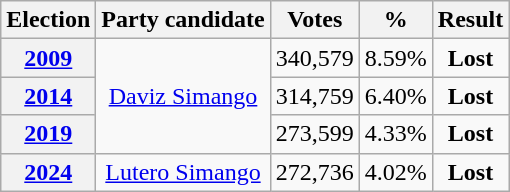<table class="wikitable" style="text-align:center">
<tr>
<th>Election</th>
<th>Party candidate</th>
<th>Votes</th>
<th><strong>%</strong></th>
<th>Result</th>
</tr>
<tr>
<th><a href='#'>2009</a></th>
<td rowspan="3"><a href='#'>Daviz Simango</a></td>
<td>340,579</td>
<td>8.59%</td>
<td><strong>Lost</strong> </td>
</tr>
<tr>
<th><a href='#'>2014</a></th>
<td>314,759</td>
<td>6.40%</td>
<td><strong>Lost</strong> </td>
</tr>
<tr>
<th><a href='#'>2019</a></th>
<td>273,599</td>
<td>4.33%</td>
<td><strong>Lost</strong> </td>
</tr>
<tr>
<th><a href='#'>2024</a></th>
<td><a href='#'>Lutero Simango</a></td>
<td>272,736</td>
<td>4.02%</td>
<td><strong>Lost</strong> </td>
</tr>
</table>
